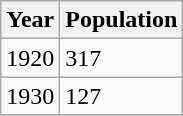<table class="wikitable">
<tr>
<th>Year</th>
<th>Population</th>
</tr>
<tr>
<td>1920</td>
<td>317 </td>
</tr>
<tr>
<td>1930</td>
<td>127 </td>
</tr>
<tr>
</tr>
</table>
